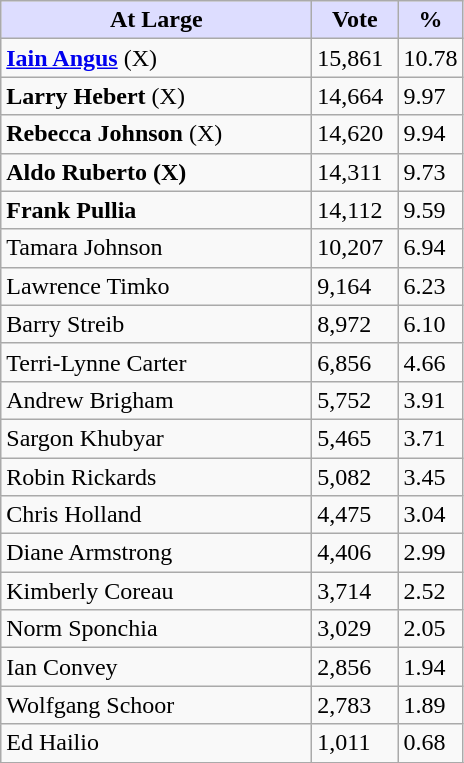<table class="wikitable">
<tr>
<th style="background:#ddf; width:200px;">At Large </th>
<th style="background:#ddf; width:50px;">Vote</th>
<th style="background:#ddf; width:30px;">%</th>
</tr>
<tr>
<td><strong><a href='#'>Iain Angus</a></strong> (X)</td>
<td>15,861</td>
<td>10.78</td>
</tr>
<tr>
<td><strong>Larry Hebert</strong> (X)</td>
<td>14,664</td>
<td>9.97</td>
</tr>
<tr>
<td><strong>Rebecca Johnson</strong> (X)</td>
<td>14,620</td>
<td>9.94</td>
</tr>
<tr>
<td><strong>Aldo Ruberto (X)</strong></td>
<td>14,311</td>
<td>9.73</td>
</tr>
<tr>
<td><strong>Frank Pullia</strong></td>
<td>14,112</td>
<td>9.59</td>
</tr>
<tr>
<td>Tamara Johnson</td>
<td>10,207</td>
<td>6.94</td>
</tr>
<tr>
<td>Lawrence Timko</td>
<td>9,164</td>
<td>6.23</td>
</tr>
<tr>
<td>Barry Streib</td>
<td>8,972</td>
<td>6.10</td>
</tr>
<tr>
<td>Terri-Lynne Carter</td>
<td>6,856</td>
<td>4.66</td>
</tr>
<tr>
<td>Andrew Brigham</td>
<td>5,752</td>
<td>3.91</td>
</tr>
<tr>
<td>Sargon Khubyar</td>
<td>5,465</td>
<td>3.71</td>
</tr>
<tr>
<td>Robin Rickards</td>
<td>5,082</td>
<td>3.45</td>
</tr>
<tr>
<td>Chris Holland</td>
<td>4,475</td>
<td>3.04</td>
</tr>
<tr>
<td>Diane Armstrong</td>
<td>4,406</td>
<td>2.99</td>
</tr>
<tr>
<td>Kimberly Coreau</td>
<td>3,714</td>
<td>2.52</td>
</tr>
<tr>
<td>Norm Sponchia</td>
<td>3,029</td>
<td>2.05</td>
</tr>
<tr>
<td>Ian Convey</td>
<td>2,856</td>
<td>1.94</td>
</tr>
<tr>
<td>Wolfgang Schoor</td>
<td>2,783</td>
<td>1.89</td>
</tr>
<tr>
<td>Ed Hailio</td>
<td>1,011</td>
<td>0.68</td>
</tr>
<tr>
</tr>
</table>
